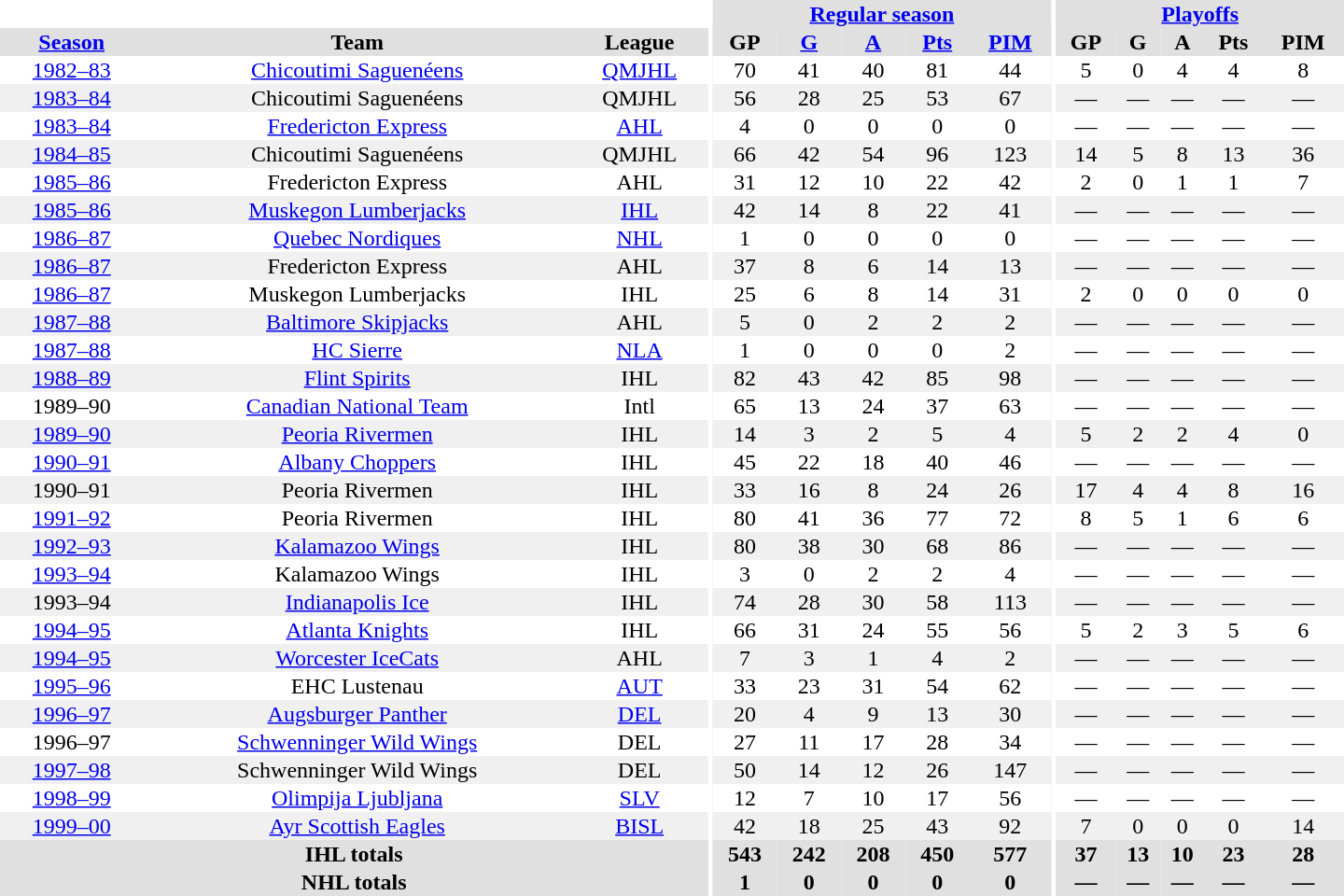<table border="0" cellpadding="1" cellspacing="0" style="text-align:center; width:60em">
<tr bgcolor="#e0e0e0">
<th colspan="3" bgcolor="#ffffff"></th>
<th rowspan="100" bgcolor="#ffffff"></th>
<th colspan="5"><a href='#'>Regular season</a></th>
<th rowspan="100" bgcolor="#ffffff"></th>
<th colspan="5"><a href='#'>Playoffs</a></th>
</tr>
<tr bgcolor="#e0e0e0">
<th><a href='#'>Season</a></th>
<th>Team</th>
<th>League</th>
<th>GP</th>
<th><a href='#'>G</a></th>
<th><a href='#'>A</a></th>
<th><a href='#'>Pts</a></th>
<th><a href='#'>PIM</a></th>
<th>GP</th>
<th>G</th>
<th>A</th>
<th>Pts</th>
<th>PIM</th>
</tr>
<tr>
<td><a href='#'>1982–83</a></td>
<td><a href='#'>Chicoutimi Saguenéens</a></td>
<td><a href='#'>QMJHL</a></td>
<td>70</td>
<td>41</td>
<td>40</td>
<td>81</td>
<td>44</td>
<td>5</td>
<td>0</td>
<td>4</td>
<td>4</td>
<td>8</td>
</tr>
<tr bgcolor="#f0f0f0">
<td><a href='#'>1983–84</a></td>
<td>Chicoutimi Saguenéens</td>
<td>QMJHL</td>
<td>56</td>
<td>28</td>
<td>25</td>
<td>53</td>
<td>67</td>
<td>—</td>
<td>—</td>
<td>—</td>
<td>—</td>
<td>—</td>
</tr>
<tr>
<td><a href='#'>1983–84</a></td>
<td><a href='#'>Fredericton Express</a></td>
<td><a href='#'>AHL</a></td>
<td>4</td>
<td>0</td>
<td>0</td>
<td>0</td>
<td>0</td>
<td>—</td>
<td>—</td>
<td>—</td>
<td>—</td>
<td>—</td>
</tr>
<tr bgcolor="#f0f0f0">
<td><a href='#'>1984–85</a></td>
<td>Chicoutimi Saguenéens</td>
<td>QMJHL</td>
<td>66</td>
<td>42</td>
<td>54</td>
<td>96</td>
<td>123</td>
<td>14</td>
<td>5</td>
<td>8</td>
<td>13</td>
<td>36</td>
</tr>
<tr>
<td><a href='#'>1985–86</a></td>
<td>Fredericton Express</td>
<td>AHL</td>
<td>31</td>
<td>12</td>
<td>10</td>
<td>22</td>
<td>42</td>
<td>2</td>
<td>0</td>
<td>1</td>
<td>1</td>
<td>7</td>
</tr>
<tr bgcolor="#f0f0f0">
<td><a href='#'>1985–86</a></td>
<td><a href='#'>Muskegon Lumberjacks</a></td>
<td><a href='#'>IHL</a></td>
<td>42</td>
<td>14</td>
<td>8</td>
<td>22</td>
<td>41</td>
<td>—</td>
<td>—</td>
<td>—</td>
<td>—</td>
<td>—</td>
</tr>
<tr>
<td><a href='#'>1986–87</a></td>
<td><a href='#'>Quebec Nordiques</a></td>
<td><a href='#'>NHL</a></td>
<td>1</td>
<td>0</td>
<td>0</td>
<td>0</td>
<td>0</td>
<td>—</td>
<td>—</td>
<td>—</td>
<td>—</td>
<td>—</td>
</tr>
<tr bgcolor="#f0f0f0">
<td><a href='#'>1986–87</a></td>
<td>Fredericton Express</td>
<td>AHL</td>
<td>37</td>
<td>8</td>
<td>6</td>
<td>14</td>
<td>13</td>
<td>—</td>
<td>—</td>
<td>—</td>
<td>—</td>
<td>—</td>
</tr>
<tr>
<td><a href='#'>1986–87</a></td>
<td>Muskegon Lumberjacks</td>
<td>IHL</td>
<td>25</td>
<td>6</td>
<td>8</td>
<td>14</td>
<td>31</td>
<td>2</td>
<td>0</td>
<td>0</td>
<td>0</td>
<td>0</td>
</tr>
<tr bgcolor="#f0f0f0">
<td><a href='#'>1987–88</a></td>
<td><a href='#'>Baltimore Skipjacks</a></td>
<td>AHL</td>
<td>5</td>
<td>0</td>
<td>2</td>
<td>2</td>
<td>2</td>
<td>—</td>
<td>—</td>
<td>—</td>
<td>—</td>
<td>—</td>
</tr>
<tr>
<td><a href='#'>1987–88</a></td>
<td><a href='#'>HC Sierre</a></td>
<td><a href='#'>NLA</a></td>
<td>1</td>
<td>0</td>
<td>0</td>
<td>0</td>
<td>2</td>
<td>—</td>
<td>—</td>
<td>—</td>
<td>—</td>
<td>—</td>
</tr>
<tr bgcolor="#f0f0f0">
<td><a href='#'>1988–89</a></td>
<td><a href='#'>Flint Spirits</a></td>
<td>IHL</td>
<td>82</td>
<td>43</td>
<td>42</td>
<td>85</td>
<td>98</td>
<td>—</td>
<td>—</td>
<td>—</td>
<td>—</td>
<td>—</td>
</tr>
<tr>
<td>1989–90</td>
<td><a href='#'>Canadian National Team</a></td>
<td>Intl</td>
<td>65</td>
<td>13</td>
<td>24</td>
<td>37</td>
<td>63</td>
<td>—</td>
<td>—</td>
<td>—</td>
<td>—</td>
<td>—</td>
</tr>
<tr bgcolor="#f0f0f0">
<td><a href='#'>1989–90</a></td>
<td><a href='#'>Peoria Rivermen</a></td>
<td>IHL</td>
<td>14</td>
<td>3</td>
<td>2</td>
<td>5</td>
<td>4</td>
<td>5</td>
<td>2</td>
<td>2</td>
<td>4</td>
<td>0</td>
</tr>
<tr>
<td><a href='#'>1990–91</a></td>
<td><a href='#'>Albany Choppers</a></td>
<td>IHL</td>
<td>45</td>
<td>22</td>
<td>18</td>
<td>40</td>
<td>46</td>
<td>—</td>
<td>—</td>
<td>—</td>
<td>—</td>
<td>—</td>
</tr>
<tr bgcolor="#f0f0f0">
<td>1990–91</td>
<td>Peoria Rivermen</td>
<td>IHL</td>
<td>33</td>
<td>16</td>
<td>8</td>
<td>24</td>
<td>26</td>
<td>17</td>
<td>4</td>
<td>4</td>
<td>8</td>
<td>16</td>
</tr>
<tr>
<td><a href='#'>1991–92</a></td>
<td>Peoria Rivermen</td>
<td>IHL</td>
<td>80</td>
<td>41</td>
<td>36</td>
<td>77</td>
<td>72</td>
<td>8</td>
<td>5</td>
<td>1</td>
<td>6</td>
<td>6</td>
</tr>
<tr bgcolor="#f0f0f0">
<td><a href='#'>1992–93</a></td>
<td><a href='#'>Kalamazoo Wings</a></td>
<td>IHL</td>
<td>80</td>
<td>38</td>
<td>30</td>
<td>68</td>
<td>86</td>
<td>—</td>
<td>—</td>
<td>—</td>
<td>—</td>
<td>—</td>
</tr>
<tr>
<td><a href='#'>1993–94</a></td>
<td>Kalamazoo Wings</td>
<td>IHL</td>
<td>3</td>
<td>0</td>
<td>2</td>
<td>2</td>
<td>4</td>
<td>—</td>
<td>—</td>
<td>—</td>
<td>—</td>
<td>—</td>
</tr>
<tr bgcolor="#f0f0f0">
<td>1993–94</td>
<td><a href='#'>Indianapolis Ice</a></td>
<td>IHL</td>
<td>74</td>
<td>28</td>
<td>30</td>
<td>58</td>
<td>113</td>
<td>—</td>
<td>—</td>
<td>—</td>
<td>—</td>
<td>—</td>
</tr>
<tr>
<td><a href='#'>1994–95</a></td>
<td><a href='#'>Atlanta Knights</a></td>
<td>IHL</td>
<td>66</td>
<td>31</td>
<td>24</td>
<td>55</td>
<td>56</td>
<td>5</td>
<td>2</td>
<td>3</td>
<td>5</td>
<td>6</td>
</tr>
<tr bgcolor="#f0f0f0">
<td><a href='#'>1994–95</a></td>
<td><a href='#'>Worcester IceCats</a></td>
<td>AHL</td>
<td>7</td>
<td>3</td>
<td>1</td>
<td>4</td>
<td>2</td>
<td>—</td>
<td>—</td>
<td>—</td>
<td>—</td>
<td>—</td>
</tr>
<tr>
<td><a href='#'>1995–96</a></td>
<td>EHC Lustenau</td>
<td><a href='#'>AUT</a></td>
<td>33</td>
<td>23</td>
<td>31</td>
<td>54</td>
<td>62</td>
<td>—</td>
<td>—</td>
<td>—</td>
<td>—</td>
<td>—</td>
</tr>
<tr bgcolor="#f0f0f0">
<td><a href='#'>1996–97</a></td>
<td><a href='#'>Augsburger Panther</a></td>
<td><a href='#'>DEL</a></td>
<td>20</td>
<td>4</td>
<td>9</td>
<td>13</td>
<td>30</td>
<td>—</td>
<td>—</td>
<td>—</td>
<td>—</td>
<td>—</td>
</tr>
<tr>
<td>1996–97</td>
<td><a href='#'>Schwenninger Wild Wings</a></td>
<td>DEL</td>
<td>27</td>
<td>11</td>
<td>17</td>
<td>28</td>
<td>34</td>
<td>—</td>
<td>—</td>
<td>—</td>
<td>—</td>
<td>—</td>
</tr>
<tr bgcolor="#f0f0f0">
<td><a href='#'>1997–98</a></td>
<td>Schwenninger Wild Wings</td>
<td>DEL</td>
<td>50</td>
<td>14</td>
<td>12</td>
<td>26</td>
<td>147</td>
<td>—</td>
<td>—</td>
<td>—</td>
<td>—</td>
<td>—</td>
</tr>
<tr>
<td><a href='#'>1998–99</a></td>
<td><a href='#'>Olimpija Ljubljana</a></td>
<td><a href='#'>SLV</a></td>
<td>12</td>
<td>7</td>
<td>10</td>
<td>17</td>
<td>56</td>
<td>—</td>
<td>—</td>
<td>—</td>
<td>—</td>
<td>—</td>
</tr>
<tr bgcolor="#f0f0f0">
<td><a href='#'>1999–00</a></td>
<td><a href='#'>Ayr Scottish Eagles</a></td>
<td><a href='#'>BISL</a></td>
<td>42</td>
<td>18</td>
<td>25</td>
<td>43</td>
<td>92</td>
<td>7</td>
<td>0</td>
<td>0</td>
<td>0</td>
<td>14</td>
</tr>
<tr bgcolor="#e0e0e0">
<th colspan="3">IHL totals</th>
<th>543</th>
<th>242</th>
<th>208</th>
<th>450</th>
<th>577</th>
<th>37</th>
<th>13</th>
<th>10</th>
<th>23</th>
<th>28</th>
</tr>
<tr bgcolor="#e0e0e0">
<th colspan="3">NHL totals</th>
<th>1</th>
<th>0</th>
<th>0</th>
<th>0</th>
<th>0</th>
<th>—</th>
<th>—</th>
<th>—</th>
<th>—</th>
<th>—</th>
</tr>
</table>
